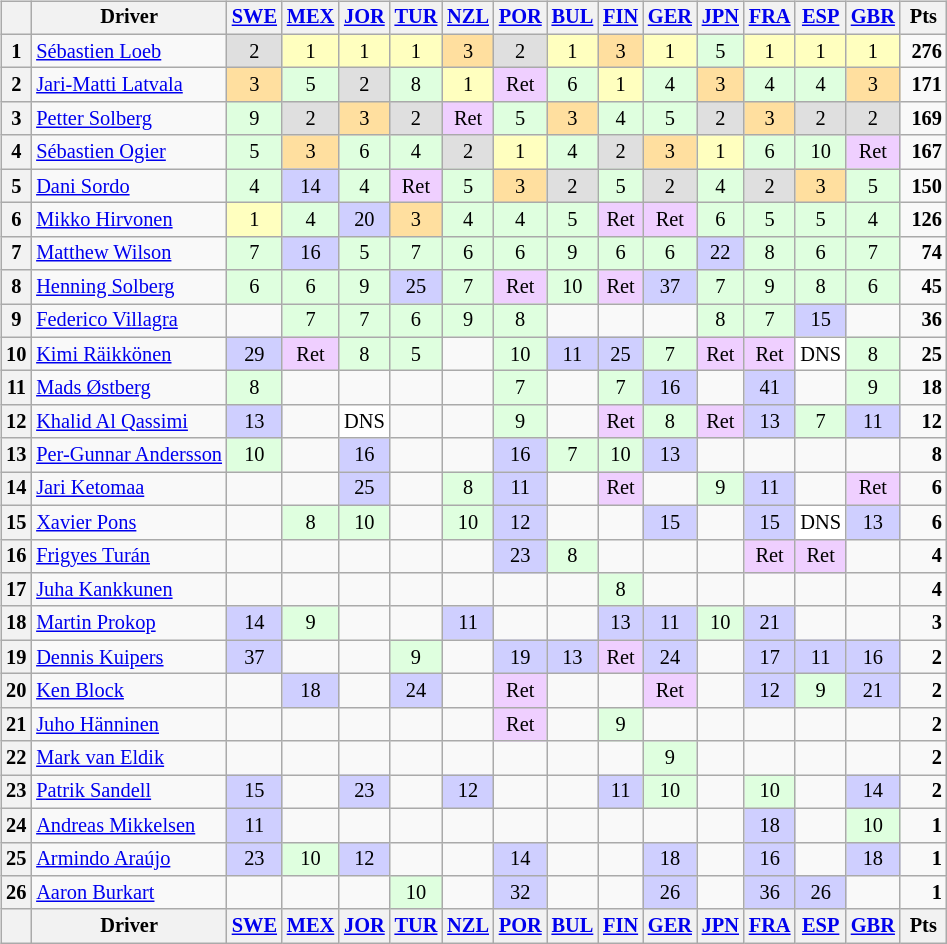<table>
<tr>
<td><br><table class="wikitable" style="font-size: 85%; text-align: center;">
<tr valign="top">
<th valign="middle"></th>
<th valign="middle">Driver</th>
<th><a href='#'>SWE</a><br></th>
<th><a href='#'>MEX</a><br></th>
<th><a href='#'>JOR</a><br></th>
<th><a href='#'>TUR</a><br></th>
<th><a href='#'>NZL</a><br></th>
<th><a href='#'>POR</a><br></th>
<th><a href='#'>BUL</a><br></th>
<th><a href='#'>FIN</a><br></th>
<th><a href='#'>GER</a><br></th>
<th><a href='#'>JPN</a><br></th>
<th><a href='#'>FRA</a><br></th>
<th><a href='#'>ESP</a><br></th>
<th><a href='#'>GBR</a><br></th>
<th valign="middle"> Pts </th>
</tr>
<tr>
<th>1</th>
<td align=left> <a href='#'>Sébastien Loeb</a></td>
<td style="background:#dfdfdf;">2</td>
<td style="background:#ffffbf;">1</td>
<td style="background:#ffffbf;">1</td>
<td style="background:#ffffbf;">1</td>
<td style="background:#ffdf9f;">3</td>
<td style="background:#dfdfdf;">2</td>
<td style="background:#ffffbf;">1</td>
<td style="background:#ffdf9f;">3</td>
<td style="background:#ffffbf;">1</td>
<td style="background:#dfffdf;">5</td>
<td style="background:#ffffbf;">1</td>
<td style="background:#ffffbf;">1</td>
<td style="background:#ffffbf;">1</td>
<td align=right><strong>276</strong></td>
</tr>
<tr>
<th>2</th>
<td align=left> <a href='#'>Jari-Matti Latvala</a></td>
<td style="background:#ffdf9f;">3</td>
<td style="background:#dfffdf;">5</td>
<td style="background:#dfdfdf;">2</td>
<td style="background:#dfffdf;">8</td>
<td style="background:#ffffbf;">1</td>
<td style="background:#efcfff;">Ret</td>
<td style="background:#dfffdf;">6</td>
<td style="background:#ffffbf;">1</td>
<td style="background:#dfffdf;">4</td>
<td style="background:#ffdf9f;">3</td>
<td style="background:#dfffdf;">4</td>
<td style="background:#dfffdf;">4</td>
<td style="background:#ffdf9f;">3</td>
<td align=right><strong>171</strong></td>
</tr>
<tr>
<th>3</th>
<td align=left> <a href='#'>Petter Solberg</a></td>
<td style="background:#dfffdf;">9</td>
<td style="background:#dfdfdf;">2</td>
<td style="background:#ffdf9f;">3</td>
<td style="background:#dfdfdf;">2</td>
<td style="background:#efcfff;">Ret</td>
<td style="background:#dfffdf;">5</td>
<td style="background:#ffdf9f;">3</td>
<td style="background:#dfffdf;">4</td>
<td style="background:#dfffdf;">5</td>
<td style="background:#dfdfdf;">2</td>
<td style="background:#ffdf9f;">3</td>
<td style="background:#dfdfdf;">2</td>
<td style="background:#dfdfdf;">2</td>
<td align=right><strong>169</strong></td>
</tr>
<tr>
<th>4</th>
<td align=left> <a href='#'>Sébastien Ogier</a></td>
<td style="background:#dfffdf;">5</td>
<td style="background:#ffdf9f;">3</td>
<td style="background:#dfffdf;">6</td>
<td style="background:#dfffdf;">4</td>
<td style="background:#dfdfdf;">2</td>
<td style="background:#ffffbf;">1</td>
<td style="background:#dfffdf;">4</td>
<td style="background:#dfdfdf;">2</td>
<td style="background:#ffdf9f;">3</td>
<td style="background:#ffffbf;">1</td>
<td style="background:#dfffdf;">6</td>
<td style="background:#dfffdf;">10</td>
<td style="background:#efcfff;">Ret</td>
<td align=right><strong>167</strong></td>
</tr>
<tr>
<th>5</th>
<td align=left> <a href='#'>Dani Sordo</a></td>
<td style="background:#dfffdf;">4</td>
<td style="background:#cfcfff;">14</td>
<td style="background:#dfffdf;">4</td>
<td style="background:#efcfff;">Ret</td>
<td style="background:#dfffdf;">5</td>
<td style="background:#ffdf9f;">3</td>
<td style="background:#dfdfdf;">2</td>
<td style="background:#dfffdf;">5</td>
<td style="background:#dfdfdf;">2</td>
<td style="background:#dfffdf;">4</td>
<td style="background:#dfdfdf;">2</td>
<td style="background:#ffdf9f;">3</td>
<td style="background:#dfffdf;">5</td>
<td align=right><strong>150</strong></td>
</tr>
<tr>
<th>6</th>
<td align=left> <a href='#'>Mikko Hirvonen</a></td>
<td style="background:#ffffbf;">1</td>
<td style="background:#dfffdf;">4</td>
<td style="background:#cfcfff;">20</td>
<td style="background:#ffdf9f;">3</td>
<td style="background:#dfffdf;">4</td>
<td style="background:#dfffdf;">4</td>
<td style="background:#dfffdf;">5</td>
<td style="background:#efcfff;">Ret</td>
<td style="background:#efcfff;">Ret</td>
<td style="background:#dfffdf;">6</td>
<td style="background:#dfffdf;">5</td>
<td style="background:#dfffdf;">5</td>
<td style="background:#dfffdf;">4</td>
<td align=right><strong>126</strong></td>
</tr>
<tr>
<th>7</th>
<td align=left> <a href='#'>Matthew Wilson</a></td>
<td style="background:#dfffdf;">7</td>
<td style="background:#cfcfff;">16</td>
<td style="background:#dfffdf;">5</td>
<td style="background:#dfffdf;">7</td>
<td style="background:#dfffdf;">6</td>
<td style="background:#dfffdf;">6</td>
<td style="background:#dfffdf;">9</td>
<td style="background:#dfffdf;">6</td>
<td style="background:#dfffdf;">6</td>
<td style="background:#cfcfff;">22</td>
<td style="background:#dfffdf;">8</td>
<td style="background:#dfffdf;">6</td>
<td style="background:#dfffdf;">7</td>
<td align=right><strong>74</strong></td>
</tr>
<tr>
<th>8</th>
<td align=left> <a href='#'>Henning Solberg</a></td>
<td style="background:#dfffdf;">6</td>
<td style="background:#dfffdf;">6</td>
<td style="background:#dfffdf;">9</td>
<td style="background:#cfcfff;">25</td>
<td style="background:#dfffdf;">7</td>
<td style="background:#efcfff;">Ret</td>
<td style="background:#dfffdf;">10</td>
<td style="background:#efcfff;">Ret</td>
<td style="background:#cfcfff;">37</td>
<td style="background:#dfffdf;">7</td>
<td style="background:#dfffdf;">9</td>
<td style="background:#dfffdf;">8</td>
<td style="background:#dfffdf;">6</td>
<td align=right><strong>45</strong></td>
</tr>
<tr>
<th>9</th>
<td align=left> <a href='#'>Federico Villagra</a></td>
<td></td>
<td style="background:#dfffdf;">7</td>
<td style="background:#dfffdf;">7</td>
<td style="background:#dfffdf;">6</td>
<td style="background:#dfffdf;">9</td>
<td style="background:#dfffdf;">8</td>
<td></td>
<td></td>
<td></td>
<td style="background:#dfffdf;">8</td>
<td style="background:#dfffdf;">7</td>
<td style="background:#cfcfff;">15</td>
<td></td>
<td align=right><strong>36</strong></td>
</tr>
<tr>
<th>10</th>
<td align=left> <a href='#'>Kimi Räikkönen</a></td>
<td style="background:#cfcfff;">29</td>
<td style="background:#efcfff;">Ret</td>
<td style="background:#dfffdf;">8</td>
<td style="background:#dfffdf;">5</td>
<td></td>
<td style="background:#dfffdf;">10</td>
<td style="background:#cfcfff;">11</td>
<td style="background:#cfcfff;">25</td>
<td style="background:#dfffdf;">7</td>
<td style="background:#efcfff;">Ret</td>
<td style="background:#efcfff;">Ret</td>
<td style="background:#ffffff;">DNS</td>
<td style="background:#dfffdf;">8</td>
<td align=right><strong>25</strong></td>
</tr>
<tr>
<th>11</th>
<td align=left> <a href='#'>Mads Østberg</a></td>
<td style="background:#dfffdf;">8</td>
<td></td>
<td></td>
<td></td>
<td></td>
<td style="background:#dfffdf;">7</td>
<td></td>
<td style="background:#dfffdf;">7</td>
<td style="background:#cfcfff;">16</td>
<td></td>
<td style="background:#cfcfff;">41</td>
<td></td>
<td style="background:#dfffdf;">9</td>
<td align=right><strong>18</strong></td>
</tr>
<tr>
<th>12</th>
<td align=left> <a href='#'>Khalid Al Qassimi</a></td>
<td style="background:#cfcfff;">13</td>
<td></td>
<td style="background:#ffffff;">DNS</td>
<td></td>
<td></td>
<td style="background:#dfffdf;">9</td>
<td></td>
<td style="background:#efcfff;">Ret</td>
<td style="background:#dfffdf;">8</td>
<td style="background:#efcfff;">Ret</td>
<td style="background:#cfcfff;">13</td>
<td style="background:#dfffdf;">7</td>
<td style="background:#cfcfff;">11</td>
<td align=right><strong>12</strong></td>
</tr>
<tr>
<th>13</th>
<td align=left nowrap> <a href='#'>Per-Gunnar Andersson</a></td>
<td style="background:#dfffdf;">10</td>
<td></td>
<td style="background:#cfcfff;">16</td>
<td></td>
<td></td>
<td style="background:#cfcfff;">16</td>
<td style="background:#dfffdf;">7</td>
<td style="background:#dfffdf;">10</td>
<td style="background:#cfcfff;">13</td>
<td></td>
<td></td>
<td></td>
<td></td>
<td align=right><strong>8</strong></td>
</tr>
<tr>
<th>14</th>
<td align=left> <a href='#'>Jari Ketomaa</a></td>
<td></td>
<td></td>
<td style="background:#cfcfff;">25</td>
<td></td>
<td style="background:#dfffdf;">8</td>
<td style="background:#cfcfff;">11</td>
<td></td>
<td style="background:#efcfff;">Ret</td>
<td></td>
<td style="background:#dfffdf;">9</td>
<td style="background:#cfcfff;">11</td>
<td></td>
<td style="background:#efcfff;">Ret</td>
<td align=right><strong>6</strong></td>
</tr>
<tr>
<th>15</th>
<td align=left> <a href='#'>Xavier Pons</a></td>
<td></td>
<td style="background:#dfffdf;">8</td>
<td style="background:#dfffdf;">10</td>
<td></td>
<td style="background:#dfffdf;">10</td>
<td style="background:#cfcfff;">12</td>
<td></td>
<td></td>
<td style="background:#cfcfff;">15</td>
<td></td>
<td style="background:#cfcfff;">15</td>
<td style="background:#ffffff;">DNS</td>
<td style="background:#cfcfff;">13</td>
<td align=right><strong>6</strong></td>
</tr>
<tr>
<th>16</th>
<td align=left> <a href='#'>Frigyes Turán</a></td>
<td></td>
<td></td>
<td></td>
<td></td>
<td></td>
<td style="background:#cfcfff;">23</td>
<td style="background:#dfffdf;">8</td>
<td></td>
<td></td>
<td></td>
<td style="background:#efcfff;">Ret</td>
<td style="background:#efcfff;">Ret</td>
<td></td>
<td align=right><strong>4</strong></td>
</tr>
<tr>
<th>17</th>
<td align=left> <a href='#'>Juha Kankkunen</a></td>
<td></td>
<td></td>
<td></td>
<td></td>
<td></td>
<td></td>
<td></td>
<td style="background:#dfffdf;">8</td>
<td></td>
<td></td>
<td></td>
<td></td>
<td></td>
<td align=right><strong>4</strong></td>
</tr>
<tr>
<th>18</th>
<td align=left> <a href='#'>Martin Prokop</a></td>
<td style="background:#cfcfff;">14</td>
<td style="background:#dfffdf;">9</td>
<td></td>
<td></td>
<td style="background:#cfcfff;">11</td>
<td></td>
<td></td>
<td style="background:#cfcfff;">13</td>
<td style="background:#cfcfff;">11</td>
<td style="background:#dfffdf;">10</td>
<td style="background:#cfcfff;">21</td>
<td></td>
<td></td>
<td align=right><strong>3</strong></td>
</tr>
<tr>
<th>19</th>
<td align=left> <a href='#'>Dennis Kuipers</a></td>
<td style="background:#cfcfff;">37</td>
<td></td>
<td></td>
<td style="background:#dfffdf;">9</td>
<td></td>
<td style="background:#cfcfff;">19</td>
<td style="background:#cfcfff;">13</td>
<td style="background:#efcfff;">Ret</td>
<td style="background:#cfcfff;">24</td>
<td></td>
<td style="background:#cfcfff;">17</td>
<td style="background:#cfcfff;">11</td>
<td style="background:#cfcfff;">16</td>
<td align=right><strong>2</strong></td>
</tr>
<tr>
<th>20</th>
<td align=left> <a href='#'>Ken Block</a></td>
<td></td>
<td style="background:#cfcfff;">18</td>
<td></td>
<td style="background:#cfcfff;">24</td>
<td></td>
<td style="background:#efcfff;">Ret</td>
<td></td>
<td></td>
<td style="background:#efcfff;">Ret</td>
<td></td>
<td style="background:#cfcfff;">12</td>
<td style="background:#dfffdf;">9</td>
<td style="background:#cfcfff;">21</td>
<td align=right><strong>2</strong></td>
</tr>
<tr>
<th>21</th>
<td align=left> <a href='#'>Juho Hänninen</a></td>
<td></td>
<td></td>
<td></td>
<td></td>
<td></td>
<td style="background:#efcfff;">Ret</td>
<td></td>
<td style="background:#dfffdf;">9</td>
<td></td>
<td></td>
<td></td>
<td></td>
<td></td>
<td align=right><strong>2</strong></td>
</tr>
<tr>
<th>22</th>
<td align=left> <a href='#'>Mark van Eldik</a></td>
<td></td>
<td></td>
<td></td>
<td></td>
<td></td>
<td></td>
<td></td>
<td></td>
<td style="background:#dfffdf;">9</td>
<td></td>
<td></td>
<td></td>
<td></td>
<td align=right><strong>2</strong></td>
</tr>
<tr>
<th>23</th>
<td align=left> <a href='#'>Patrik Sandell</a></td>
<td style="background:#cfcfff;">15</td>
<td></td>
<td style="background:#cfcfff;">23</td>
<td></td>
<td style="background:#cfcfff;">12</td>
<td></td>
<td></td>
<td style="background:#cfcfff;">11</td>
<td style="background:#dfffdf;">10</td>
<td></td>
<td style="background:#dfffdf;">10</td>
<td></td>
<td style="background:#cfcfff;">14</td>
<td align=right><strong>2</strong></td>
</tr>
<tr>
<th>24</th>
<td align=left> <a href='#'>Andreas Mikkelsen</a></td>
<td style="background:#cfcfff;">11</td>
<td></td>
<td></td>
<td></td>
<td></td>
<td></td>
<td></td>
<td></td>
<td></td>
<td></td>
<td style="background:#cfcfff;">18</td>
<td></td>
<td style="background:#dfffdf;">10</td>
<td align=right><strong>1</strong></td>
</tr>
<tr>
<th>25</th>
<td align=left> <a href='#'>Armindo Araújo</a></td>
<td style="background:#cfcfff;">23</td>
<td style="background:#dfffdf;">10</td>
<td style="background:#cfcfff;">12</td>
<td></td>
<td></td>
<td style="background:#cfcfff;">14</td>
<td></td>
<td></td>
<td style="background:#cfcfff;">18</td>
<td></td>
<td style="background:#cfcfff;">16</td>
<td></td>
<td style="background:#cfcfff;">18</td>
<td align=right><strong>1</strong></td>
</tr>
<tr>
<th>26</th>
<td align=left> <a href='#'>Aaron Burkart</a></td>
<td></td>
<td></td>
<td></td>
<td style="background:#dfffdf;">10</td>
<td></td>
<td style="background:#cfcfff;">32</td>
<td></td>
<td></td>
<td style="background:#cfcfff;">26</td>
<td></td>
<td style="background:#cfcfff;">36</td>
<td style="background:#cfcfff;">26</td>
<td></td>
<td align=right><strong>1</strong></td>
</tr>
<tr valign="top">
<th valign="middle"></th>
<th valign="middle">Driver</th>
<th><a href='#'>SWE</a><br></th>
<th><a href='#'>MEX</a><br></th>
<th><a href='#'>JOR</a><br></th>
<th><a href='#'>TUR</a><br></th>
<th><a href='#'>NZL</a><br></th>
<th><a href='#'>POR</a><br></th>
<th><a href='#'>BUL</a><br></th>
<th><a href='#'>FIN</a><br></th>
<th><a href='#'>GER</a><br></th>
<th><a href='#'>JPN</a><br></th>
<th><a href='#'>FRA</a><br></th>
<th><a href='#'>ESP</a><br></th>
<th><a href='#'>GBR</a><br></th>
<th valign="middle">Pts</th>
</tr>
</table>
</td>
<td valign="top"><br></td>
</tr>
</table>
